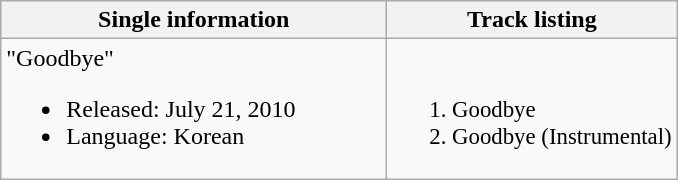<table class="wikitable">
<tr>
<th align="center" width="250px">Single information</th>
<th align="left">Track listing</th>
</tr>
<tr>
<td align="left">"Goodbye"<br><ul><li>Released: July 21, 2010</li><li>Language: Korean</li></ul></td>
<td align="left" style="font-size: 95%;"><br><ol><li>Goodbye</li><li>Goodbye (Instrumental)</li></ol></td>
</tr>
</table>
